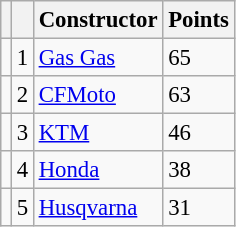<table class="wikitable" style="font-size: 95%;">
<tr>
<th></th>
<th></th>
<th>Constructor</th>
<th>Points</th>
</tr>
<tr>
<td></td>
<td align=center>1</td>
<td> <a href='#'>Gas Gas</a></td>
<td align=left>65</td>
</tr>
<tr>
<td></td>
<td align=center>2</td>
<td> <a href='#'>CFMoto</a></td>
<td align=left>63</td>
</tr>
<tr>
<td></td>
<td align=center>3</td>
<td> <a href='#'>KTM</a></td>
<td align=left>46</td>
</tr>
<tr>
<td></td>
<td align=center>4</td>
<td> <a href='#'>Honda</a></td>
<td align=left>38</td>
</tr>
<tr>
<td></td>
<td align=center>5</td>
<td> <a href='#'>Husqvarna</a></td>
<td align=left>31</td>
</tr>
</table>
